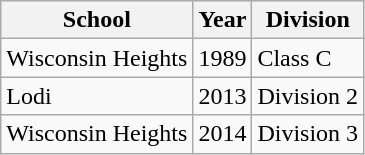<table class="wikitable">
<tr>
<th>School</th>
<th>Year</th>
<th>Division</th>
</tr>
<tr>
<td>Wisconsin Heights</td>
<td>1989</td>
<td>Class C</td>
</tr>
<tr>
<td>Lodi</td>
<td>2013</td>
<td>Division 2</td>
</tr>
<tr>
<td>Wisconsin Heights</td>
<td>2014</td>
<td>Division 3</td>
</tr>
</table>
